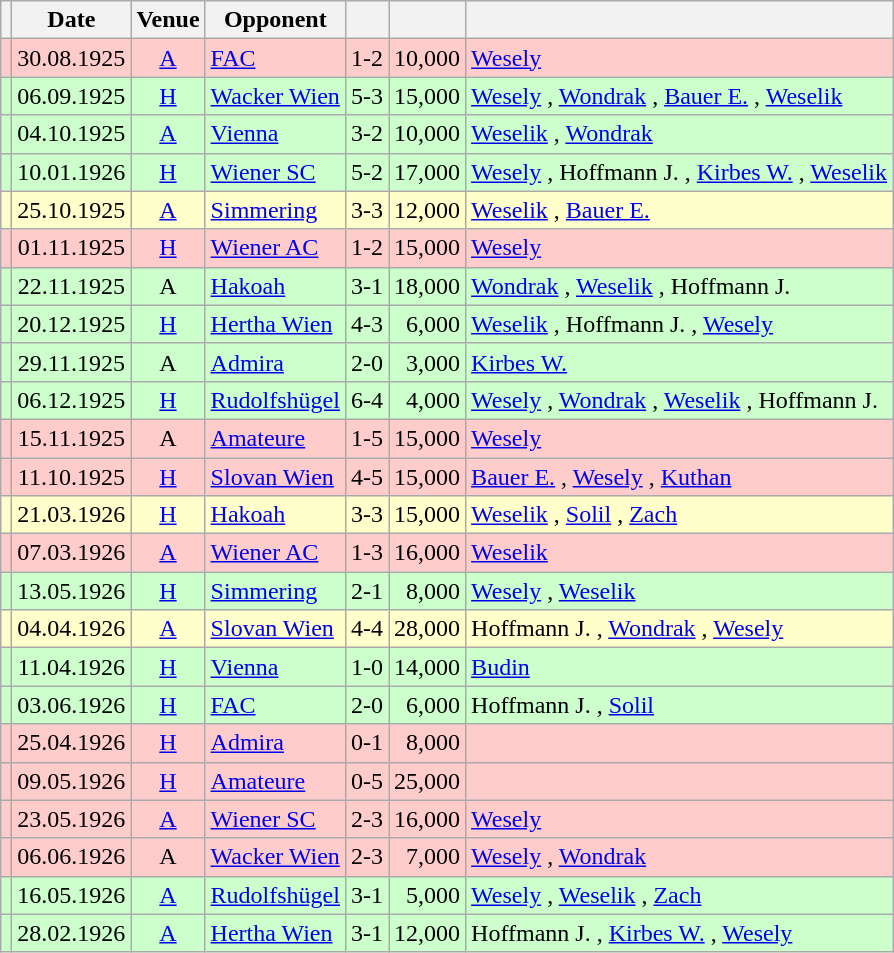<table class="wikitable" Style="text-align: center">
<tr>
<th></th>
<th>Date</th>
<th>Venue</th>
<th>Opponent</th>
<th></th>
<th></th>
<th></th>
</tr>
<tr style="background:#fcc">
<td></td>
<td>30.08.1925</td>
<td><a href='#'>A</a></td>
<td align="left"><a href='#'>FAC</a></td>
<td>1-2</td>
<td align="right">10,000</td>
<td align="left"><a href='#'>Wesely</a> </td>
</tr>
<tr style="background:#cfc">
<td></td>
<td>06.09.1925</td>
<td><a href='#'>H</a></td>
<td align="left"><a href='#'>Wacker Wien</a></td>
<td>5-3</td>
<td align="right">15,000</td>
<td align="left"><a href='#'>Wesely</a> , <a href='#'>Wondrak</a>  , <a href='#'>Bauer E.</a> , <a href='#'>Weselik</a> </td>
</tr>
<tr style="background:#cfc">
<td></td>
<td>04.10.1925</td>
<td><a href='#'>A</a></td>
<td align="left"><a href='#'>Vienna</a></td>
<td>3-2</td>
<td align="right">10,000</td>
<td align="left"><a href='#'>Weselik</a>  , <a href='#'>Wondrak</a> </td>
</tr>
<tr style="background:#cfc">
<td></td>
<td>10.01.1926</td>
<td><a href='#'>H</a></td>
<td align="left"><a href='#'>Wiener SC</a></td>
<td>5-2</td>
<td align="right">17,000</td>
<td align="left"><a href='#'>Wesely</a>  , Hoffmann J. , <a href='#'>Kirbes W.</a> , <a href='#'>Weselik</a> </td>
</tr>
<tr style="background:#ffc">
<td></td>
<td>25.10.1925</td>
<td><a href='#'>A</a></td>
<td align="left"><a href='#'>Simmering</a></td>
<td>3-3</td>
<td align="right">12,000</td>
<td align="left"><a href='#'>Weselik</a>  , <a href='#'>Bauer E.</a> </td>
</tr>
<tr style="background:#fcc">
<td></td>
<td>01.11.1925</td>
<td><a href='#'>H</a></td>
<td align="left"><a href='#'>Wiener AC</a></td>
<td>1-2</td>
<td align="right">15,000</td>
<td align="left"><a href='#'>Wesely</a> </td>
</tr>
<tr style="background:#cfc">
<td></td>
<td>22.11.1925</td>
<td>A</td>
<td align="left"><a href='#'>Hakoah</a></td>
<td>3-1</td>
<td align="right">18,000</td>
<td align="left"><a href='#'>Wondrak</a> , <a href='#'>Weselik</a> , Hoffmann J. </td>
</tr>
<tr style="background:#cfc">
<td></td>
<td>20.12.1925</td>
<td><a href='#'>H</a></td>
<td align="left"><a href='#'>Hertha Wien</a></td>
<td>4-3</td>
<td align="right">6,000</td>
<td align="left"><a href='#'>Weselik</a> , Hoffmann J.  , <a href='#'>Wesely</a> </td>
</tr>
<tr style="background:#cfc">
<td></td>
<td>29.11.1925</td>
<td>A</td>
<td align="left"><a href='#'>Admira</a></td>
<td>2-0</td>
<td align="right">3,000</td>
<td align="left"><a href='#'>Kirbes W.</a>  </td>
</tr>
<tr style="background:#cfc">
<td></td>
<td>06.12.1925</td>
<td><a href='#'>H</a></td>
<td align="left"><a href='#'>Rudolfshügel</a></td>
<td>6-4</td>
<td align="right">4,000</td>
<td align="left"><a href='#'>Wesely</a>  , <a href='#'>Wondrak</a> , <a href='#'>Weselik</a>  , Hoffmann J. </td>
</tr>
<tr style="background:#fcc">
<td></td>
<td>15.11.1925</td>
<td>A</td>
<td align="left"><a href='#'>Amateure</a></td>
<td>1-5</td>
<td align="right">15,000</td>
<td align="left"><a href='#'>Wesely</a> </td>
</tr>
<tr style="background:#fcc">
<td></td>
<td>11.10.1925</td>
<td><a href='#'>H</a></td>
<td align="left"><a href='#'>Slovan Wien</a></td>
<td>4-5</td>
<td align="right">15,000</td>
<td align="left"><a href='#'>Bauer E.</a> , <a href='#'>Wesely</a>  , <a href='#'>Kuthan</a> </td>
</tr>
<tr style="background:#ffc">
<td></td>
<td>21.03.1926</td>
<td><a href='#'>H</a></td>
<td align="left"><a href='#'>Hakoah</a></td>
<td>3-3</td>
<td align="right">15,000</td>
<td align="left"><a href='#'>Weselik</a> , <a href='#'>Solil</a> , <a href='#'>Zach</a> </td>
</tr>
<tr style="background:#fcc">
<td></td>
<td>07.03.1926</td>
<td><a href='#'>A</a></td>
<td align="left"><a href='#'>Wiener AC</a></td>
<td>1-3</td>
<td align="right">16,000</td>
<td align="left"><a href='#'>Weselik</a> </td>
</tr>
<tr style="background:#cfc">
<td></td>
<td>13.05.1926</td>
<td><a href='#'>H</a></td>
<td align="left"><a href='#'>Simmering</a></td>
<td>2-1</td>
<td align="right">8,000</td>
<td align="left"><a href='#'>Wesely</a> , <a href='#'>Weselik</a> </td>
</tr>
<tr style="background:#ffc">
<td></td>
<td>04.04.1926</td>
<td><a href='#'>A</a></td>
<td align="left"><a href='#'>Slovan Wien</a></td>
<td>4-4</td>
<td align="right">28,000</td>
<td align="left">Hoffmann J.  , <a href='#'>Wondrak</a> , <a href='#'>Wesely</a> </td>
</tr>
<tr style="background:#cfc">
<td></td>
<td>11.04.1926</td>
<td><a href='#'>H</a></td>
<td align="left"><a href='#'>Vienna</a></td>
<td>1-0</td>
<td align="right">14,000</td>
<td align="left"><a href='#'>Budin</a> </td>
</tr>
<tr style="background:#cfc">
<td></td>
<td>03.06.1926</td>
<td><a href='#'>H</a></td>
<td align="left"><a href='#'>FAC</a></td>
<td>2-0</td>
<td align="right">6,000</td>
<td align="left">Hoffmann J. , <a href='#'>Solil</a> </td>
</tr>
<tr style="background:#fcc">
<td></td>
<td>25.04.1926</td>
<td><a href='#'>H</a></td>
<td align="left"><a href='#'>Admira</a></td>
<td>0-1</td>
<td align="right">8,000</td>
<td align="left"></td>
</tr>
<tr style="background:#fcc">
<td></td>
<td>09.05.1926</td>
<td><a href='#'>H</a></td>
<td align="left"><a href='#'>Amateure</a></td>
<td>0-5</td>
<td align="right">25,000</td>
<td align="left"></td>
</tr>
<tr style="background:#fcc">
<td></td>
<td>23.05.1926</td>
<td><a href='#'>A</a></td>
<td align="left"><a href='#'>Wiener SC</a></td>
<td>2-3</td>
<td align="right">16,000</td>
<td align="left"><a href='#'>Wesely</a>  </td>
</tr>
<tr style="background:#fcc">
<td></td>
<td>06.06.1926</td>
<td>A</td>
<td align="left"><a href='#'>Wacker Wien</a></td>
<td>2-3</td>
<td align="right">7,000</td>
<td align="left"><a href='#'>Wesely</a> , <a href='#'>Wondrak</a> </td>
</tr>
<tr style="background:#cfc">
<td></td>
<td>16.05.1926</td>
<td><a href='#'>A</a></td>
<td align="left"><a href='#'>Rudolfshügel</a></td>
<td>3-1</td>
<td align="right">5,000</td>
<td align="left"><a href='#'>Wesely</a> , <a href='#'>Weselik</a> , <a href='#'>Zach</a> </td>
</tr>
<tr style="background:#cfc">
<td></td>
<td>28.02.1926</td>
<td><a href='#'>A</a></td>
<td align="left"><a href='#'>Hertha Wien</a></td>
<td>3-1</td>
<td align="right">12,000</td>
<td align="left">Hoffmann J. , <a href='#'>Kirbes W.</a> , <a href='#'>Wesely</a> </td>
</tr>
</table>
